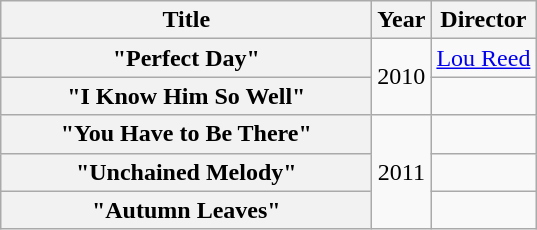<table class="wikitable plainrowheaders" style="text-align:center;">
<tr>
<th scope="col" style="width:15em;">Title</th>
<th scope="col" style="width:1em;">Year</th>
<th scope="col">Director</th>
</tr>
<tr>
<th scope="row">"Perfect Day"</th>
<td rowspan="2">2010</td>
<td><a href='#'>Lou Reed</a></td>
</tr>
<tr>
<th scope="row">"I Know Him So Well"</th>
<td></td>
</tr>
<tr>
<th scope="row">"You Have to Be There"</th>
<td rowspan="3">2011</td>
<td></td>
</tr>
<tr>
<th scope="row">"Unchained Melody"</th>
<td></td>
</tr>
<tr>
<th scope="row">"Autumn Leaves"</th>
<td></td>
</tr>
</table>
